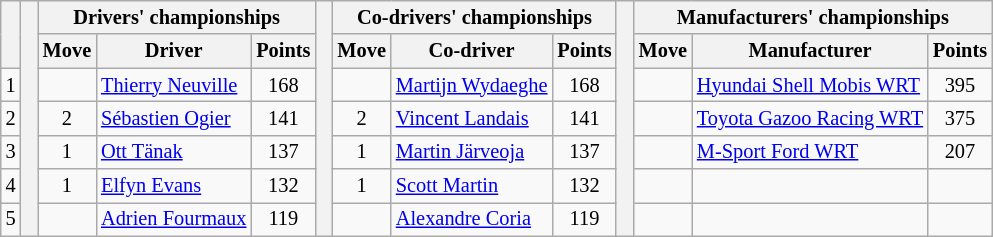<table class="wikitable" style="font-size:85%;">
<tr>
<th rowspan="2"></th>
<th rowspan="7" style="width:5px;"></th>
<th colspan="3">Drivers' championships</th>
<th rowspan="7" style="width:5px;"></th>
<th colspan="3" nowrap>Co-drivers' championships</th>
<th rowspan="7" style="width:5px;"></th>
<th colspan="3" nowrap>Manufacturers' championships</th>
</tr>
<tr>
<th>Move</th>
<th>Driver</th>
<th>Points</th>
<th>Move</th>
<th>Co-driver</th>
<th>Points</th>
<th>Move</th>
<th>Manufacturer</th>
<th>Points</th>
</tr>
<tr>
<td align="center">1</td>
<td align="center"></td>
<td><a href='#'>Thierry Neuville</a></td>
<td align="center">168</td>
<td align="center"></td>
<td><a href='#'>Martijn Wydaeghe</a></td>
<td align="center">168</td>
<td align="center"></td>
<td><a href='#'>Hyundai Shell Mobis WRT</a></td>
<td align="center">395</td>
</tr>
<tr>
<td align="center">2</td>
<td align="center"> 2</td>
<td><a href='#'>Sébastien Ogier</a></td>
<td align="center">141</td>
<td align="center"> 2</td>
<td><a href='#'>Vincent Landais</a></td>
<td align="center">141</td>
<td align="center"></td>
<td><a href='#'>Toyota Gazoo Racing WRT</a></td>
<td align="center">375</td>
</tr>
<tr>
<td align="center">3</td>
<td align="center"> 1</td>
<td><a href='#'>Ott Tänak</a></td>
<td align="center">137</td>
<td align="center"> 1</td>
<td><a href='#'>Martin Järveoja</a></td>
<td align="center">137</td>
<td align="center"></td>
<td><a href='#'>M-Sport Ford WRT</a></td>
<td align="center">207</td>
</tr>
<tr>
<td align="center">4</td>
<td align="center"> 1</td>
<td><a href='#'>Elfyn Evans</a></td>
<td align="center">132</td>
<td align="center"> 1</td>
<td><a href='#'>Scott Martin</a></td>
<td align="center">132</td>
<td></td>
<td></td>
<td></td>
</tr>
<tr>
<td align="center">5</td>
<td align="center"></td>
<td><a href='#'>Adrien Fourmaux</a></td>
<td align="center">119</td>
<td align="center"></td>
<td><a href='#'>Alexandre Coria</a></td>
<td align="center">119</td>
<td></td>
<td></td>
<td></td>
</tr>
</table>
